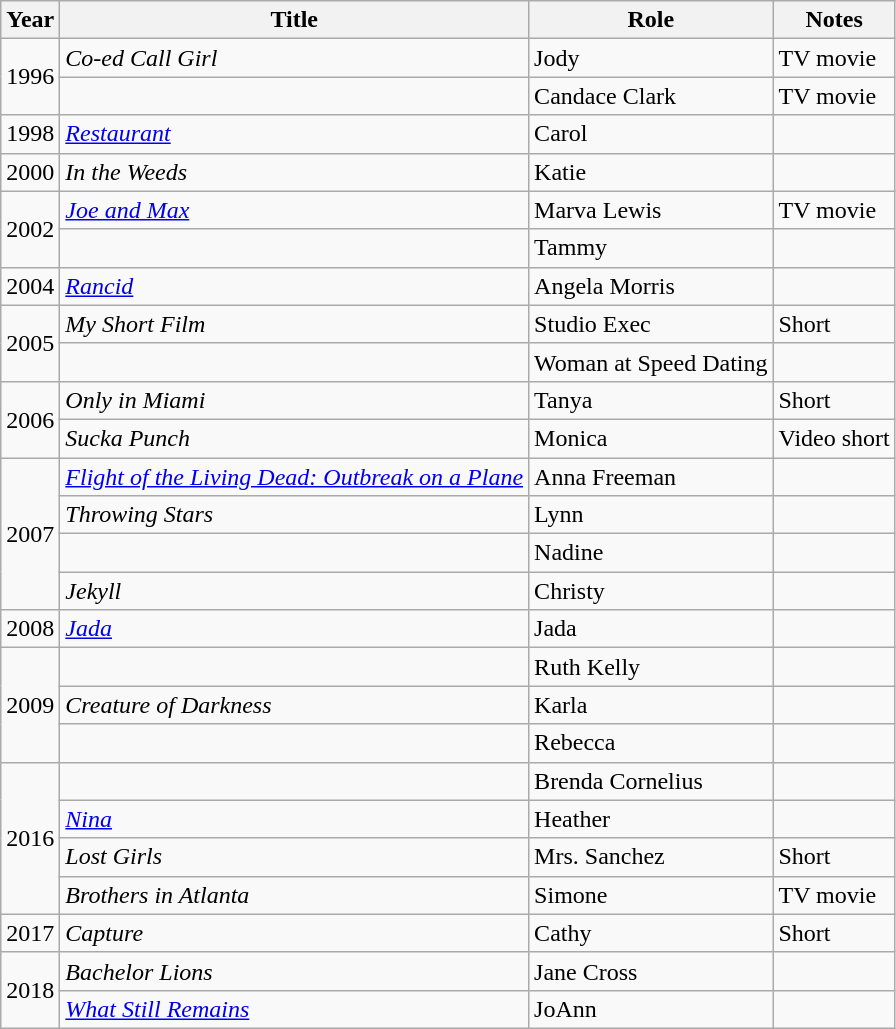<table class="wikitable sortable">
<tr>
<th>Year</th>
<th>Title</th>
<th>Role</th>
<th class="unsortable">Notes</th>
</tr>
<tr>
<td rowspan="2">1996</td>
<td><em>Co-ed Call Girl</em></td>
<td>Jody</td>
<td>TV movie</td>
</tr>
<tr>
<td><em></em></td>
<td>Candace Clark</td>
<td>TV movie</td>
</tr>
<tr>
<td>1998</td>
<td><em><a href='#'>Restaurant</a></em></td>
<td>Carol</td>
<td></td>
</tr>
<tr>
<td>2000</td>
<td><em>In the Weeds</em></td>
<td>Katie</td>
<td></td>
</tr>
<tr>
<td rowspan="2">2002</td>
<td><em><a href='#'>Joe and Max</a></em></td>
<td>Marva Lewis</td>
<td>TV movie</td>
</tr>
<tr>
<td><em></em></td>
<td>Tammy</td>
<td></td>
</tr>
<tr>
<td>2004</td>
<td><em><a href='#'>Rancid</a></em></td>
<td>Angela Morris</td>
<td></td>
</tr>
<tr>
<td rowspan="2">2005</td>
<td><em>My Short Film</em></td>
<td>Studio Exec</td>
<td>Short</td>
</tr>
<tr>
<td><em></em></td>
<td>Woman at Speed Dating</td>
<td></td>
</tr>
<tr>
<td rowspan="2">2006</td>
<td><em>Only in Miami</em></td>
<td>Tanya</td>
<td>Short</td>
</tr>
<tr>
<td><em>Sucka Punch</em></td>
<td>Monica</td>
<td>Video short</td>
</tr>
<tr>
<td rowspan="4">2007</td>
<td><em><a href='#'>Flight of the Living Dead: Outbreak on a Plane</a></em></td>
<td>Anna Freeman</td>
<td></td>
</tr>
<tr>
<td><em>Throwing Stars</em></td>
<td>Lynn</td>
<td></td>
</tr>
<tr>
<td><em></em></td>
<td>Nadine</td>
<td></td>
</tr>
<tr>
<td><em>Jekyll</em></td>
<td>Christy</td>
<td></td>
</tr>
<tr>
<td>2008</td>
<td><em><a href='#'>Jada</a></em></td>
<td>Jada</td>
<td></td>
</tr>
<tr>
<td rowspan="3">2009</td>
<td><em></em></td>
<td>Ruth Kelly</td>
<td></td>
</tr>
<tr>
<td><em>Creature of Darkness</em></td>
<td>Karla</td>
<td></td>
</tr>
<tr>
<td><em></em></td>
<td>Rebecca</td>
<td></td>
</tr>
<tr>
<td rowspan="4">2016</td>
<td><em></em></td>
<td>Brenda Cornelius</td>
<td></td>
</tr>
<tr>
<td><em><a href='#'>Nina</a></em></td>
<td>Heather</td>
<td></td>
</tr>
<tr>
<td><em>Lost Girls</em></td>
<td>Mrs. Sanchez</td>
<td>Short</td>
</tr>
<tr>
<td><em>Brothers in Atlanta</em></td>
<td>Simone</td>
<td>TV movie</td>
</tr>
<tr>
<td>2017</td>
<td><em>Capture</em></td>
<td>Cathy</td>
<td>Short</td>
</tr>
<tr>
<td rowspan="2">2018</td>
<td><em>Bachelor Lions</em></td>
<td>Jane Cross</td>
<td></td>
</tr>
<tr>
<td><em><a href='#'>What Still Remains</a></em></td>
<td>JoAnn</td>
<td></td>
</tr>
</table>
